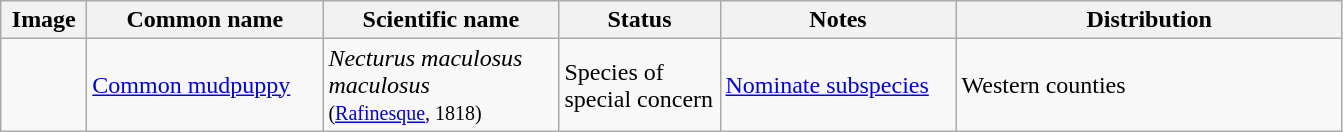<table class="wikitable">
<tr>
<th scope="col" style="width: 50px;">Image</th>
<th scope="col" style="width: 150px;">Common name</th>
<th scope="col" style="width: 150px;">Scientific name</th>
<th scope="col" style="width: 100px;">Status</th>
<th scope="col" style="width: 150px;">Notes</th>
<th scope="col" style="width: 250px;">Distribution</th>
</tr>
<tr>
<td></td>
<td><a href='#'>Common mudpuppy</a></td>
<td><em>Necturus maculosus maculosus</em><br><small>(<a href='#'>Rafinesque</a>, 1818)</small></td>
<td>Species of special concern</td>
<td><a href='#'>Nominate subspecies</a></td>
<td>Western counties</td>
</tr>
</table>
